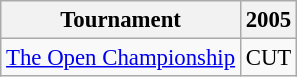<table class="wikitable" style="font-size:95%;text-align:center;">
<tr>
<th>Tournament</th>
<th>2005</th>
</tr>
<tr>
<td align=left><a href='#'>The Open Championship</a></td>
<td>CUT</td>
</tr>
</table>
